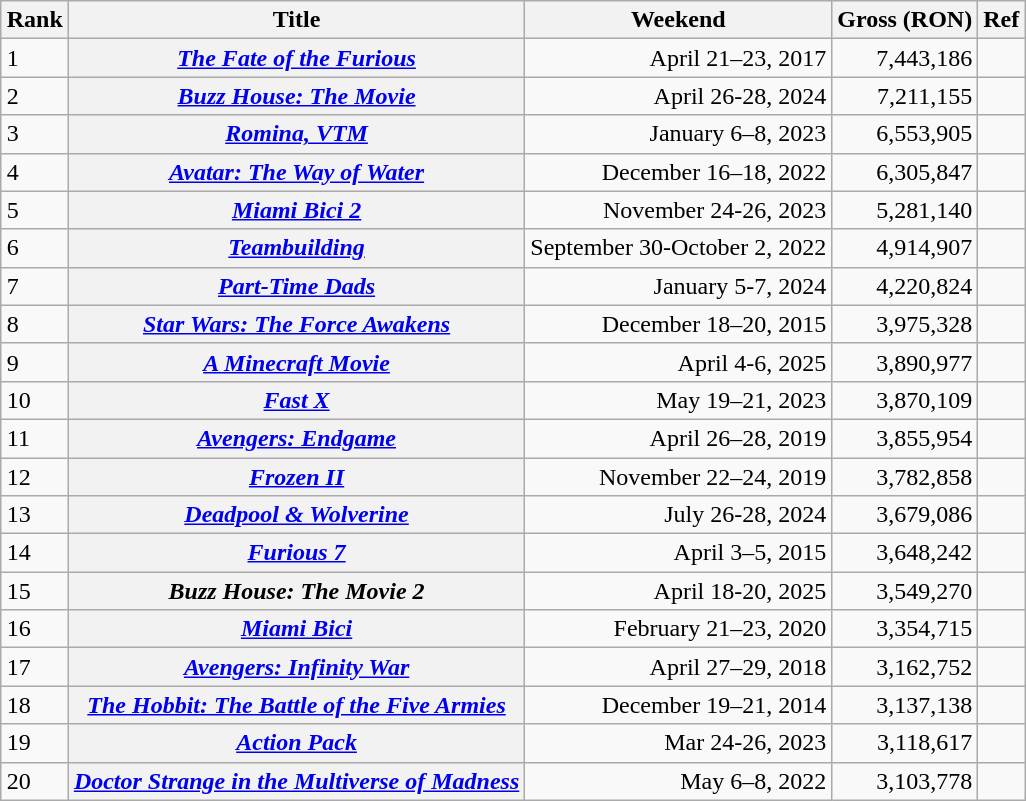<table class="wikitable sortable plainrowheaders" style="margin:auto; margin:auto;">
<tr>
<th scope="col">Rank</th>
<th scope="col">Title</th>
<th scope="col">Weekend</th>
<th scope="col">Gross (RON)</th>
<th scope="col" class="unsortable">Ref</th>
</tr>
<tr>
<td>1</td>
<th scope="row"><em><a href='#'>The Fate of the Furious</a></em></th>
<td align="right">April 21–23, 2017</td>
<td align="right">7,443,186</td>
<td style="text-align:center;"></td>
</tr>
<tr>
<td>2</td>
<th scope="row"><em><a href='#'>Buzz House: The Movie</a></em></th>
<td align="right">April 26-28, 2024</td>
<td align="right">7,211,155</td>
<td style="text-align:center;"></td>
</tr>
<tr>
<td>3</td>
<th scope="row"><em><a href='#'>Romina, VTM</a></em></th>
<td align="right">January 6–8, 2023</td>
<td align="right">6,553,905</td>
<td style="text-align:center;"></td>
</tr>
<tr>
<td>4</td>
<th scope="row"><em><a href='#'>Avatar: The Way of Water</a></em></th>
<td align="right">December 16–18, 2022</td>
<td align="right">6,305,847</td>
<td style="text-align:center;"></td>
</tr>
<tr>
<td>5</td>
<th scope="row"><em><a href='#'>Miami Bici 2</a></em></th>
<td align="right">November 24-26, 2023</td>
<td align="right">5,281,140</td>
<td style="text-align:center;"></td>
</tr>
<tr>
<td>6</td>
<th scope="row"><em><a href='#'>Teambuilding</a></em></th>
<td align="right">September 30-October 2, 2022</td>
<td align="right">4,914,907</td>
<td style="text-align:center;"></td>
</tr>
<tr>
<td>7</td>
<th scope="row"><em><a href='#'>Part-Time Dads</a></em></th>
<td align="right">January 5-7, 2024</td>
<td align="right">4,220,824</td>
<td style="text-align:center;"></td>
</tr>
<tr>
<td>8</td>
<th scope="row"><em><a href='#'>Star Wars: The Force Awakens</a></em></th>
<td align="right">December 18–20, 2015</td>
<td align="right">3,975,328</td>
<td style="text-align:center;"></td>
</tr>
<tr>
<td>9</td>
<th scope="row"><em><a href='#'>A Minecraft Movie</a></em></th>
<td align="right">April 4-6, 2025</td>
<td align="right">3,890,977</td>
<td style="text-align:center;"></td>
</tr>
<tr>
<td>10</td>
<th scope="row"><em><a href='#'>Fast X</a></em></th>
<td align="right">May 19–21, 2023</td>
<td align="right">3,870,109</td>
<td style="text-align:center;"></td>
</tr>
<tr>
<td>11</td>
<th scope="row"><em><a href='#'>Avengers: Endgame</a></em></th>
<td align="right">April 26–28, 2019</td>
<td align="right">3,855,954</td>
<td style="text-align:center;"></td>
</tr>
<tr>
<td>12</td>
<th scope="row"><em><a href='#'>Frozen II</a></em></th>
<td align="right">November 22–24, 2019</td>
<td align="right">3,782,858</td>
<td style="text-align:center;"></td>
</tr>
<tr>
<td>13</td>
<th scope="row"><em><a href='#'>Deadpool & Wolverine</a></em></th>
<td align="right">July 26-28, 2024</td>
<td align="right">3,679,086</td>
<td style="text-align:center;"></td>
</tr>
<tr>
<td>14</td>
<th scope="row"><em><a href='#'>Furious 7</a></em></th>
<td align="right">April 3–5, 2015</td>
<td align="right">3,648,242</td>
<td style="text-align:center;"></td>
</tr>
<tr>
<td>15</td>
<th scope="row"><em>Buzz House: The Movie 2</em></th>
<td align="right">April 18-20, 2025</td>
<td align="right">3,549,270</td>
<td style="text-align:center;"></td>
</tr>
<tr>
<td>16</td>
<th scope="row"><em><a href='#'>Miami Bici</a></em></th>
<td align="right">February 21–23, 2020</td>
<td align="right">3,354,715</td>
<td style="text-align:center;"></td>
</tr>
<tr>
<td>17</td>
<th scope="row"><em><a href='#'>Avengers: Infinity War</a></em></th>
<td align="right">April 27–29, 2018</td>
<td align="right">3,162,752</td>
<td style="text-align:center;"></td>
</tr>
<tr>
<td>18</td>
<th scope="row"><em><a href='#'>The Hobbit: The Battle of the Five Armies</a></em></th>
<td align="right">December 19–21, 2014</td>
<td align="right">3,137,138</td>
<td style="text-align:center;"></td>
</tr>
<tr>
<td>19</td>
<th scope="row"><em><a href='#'>Action Pack</a></em></th>
<td align="right">Mar 24-26, 2023</td>
<td align="right">3,118,617</td>
<td style="text-align:center;"></td>
</tr>
<tr>
<td>20</td>
<th scope="row"><em><a href='#'>Doctor Strange in the Multiverse of Madness</a></em></th>
<td align="right">May 6–8, 2022</td>
<td align="right">3,103,778</td>
<td style="text-align:center;"></td>
</tr>
</table>
